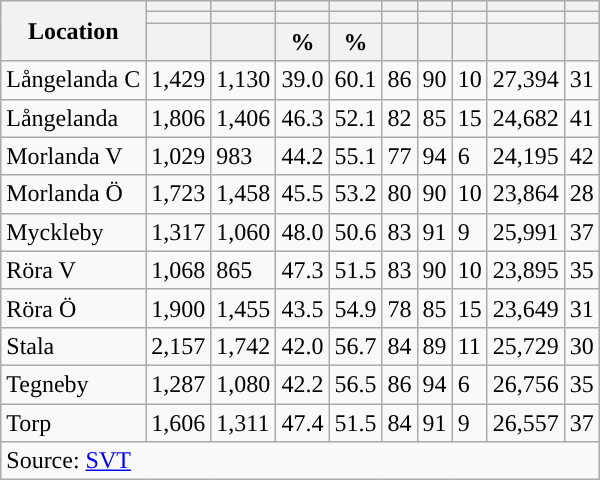<table role="presentation" class="wikitable sortable mw-collapsible">
<tr>
<th rowspan="3">Location</th>
<th></th>
<th></th>
<th></th>
<th></th>
<th></th>
<th></th>
<th></th>
<th></th>
<th></th>
</tr>
<tr>
<th></th>
<th></th>
<th style="background:"></th>
<th style="background:"></th>
<th></th>
<th></th>
<th></th>
<th></th>
<th></th>
</tr>
<tr>
<th data-sort-type="number"></th>
<th data-sort-type="number"></th>
<th data-sort-type="number">%</th>
<th data-sort-type="number">%</th>
<th data-sort-type="number"></th>
<th data-sort-type="number"></th>
<th data-sort-type="number"></th>
<th data-sort-type="number"></th>
<th data-sort-type="number"></th>
</tr>
<tr>
<td align="left">Långelanda C</td>
<td>1,429</td>
<td>1,130</td>
<td>39.0</td>
<td>60.1</td>
<td>86</td>
<td>90</td>
<td>10</td>
<td>27,394</td>
<td>31</td>
</tr>
<tr>
<td align="left">Långelanda</td>
<td>1,806</td>
<td>1,406</td>
<td>46.3</td>
<td>52.1</td>
<td>82</td>
<td>85</td>
<td>15</td>
<td>24,682</td>
<td>41</td>
</tr>
<tr>
<td align="left">Morlanda V</td>
<td>1,029</td>
<td>983</td>
<td>44.2</td>
<td>55.1</td>
<td>77</td>
<td>94</td>
<td>6</td>
<td>24,195</td>
<td>42</td>
</tr>
<tr>
<td align="left">Morlanda Ö</td>
<td>1,723</td>
<td>1,458</td>
<td>45.5</td>
<td>53.2</td>
<td>80</td>
<td>90</td>
<td>10</td>
<td>23,864</td>
<td>28</td>
</tr>
<tr>
<td align="left">Myckleby</td>
<td>1,317</td>
<td>1,060</td>
<td>48.0</td>
<td>50.6</td>
<td>83</td>
<td>91</td>
<td>9</td>
<td>25,991</td>
<td>37</td>
</tr>
<tr>
<td align="left">Röra V</td>
<td>1,068</td>
<td>865</td>
<td>47.3</td>
<td>51.5</td>
<td>83</td>
<td>90</td>
<td>10</td>
<td>23,895</td>
<td>35</td>
</tr>
<tr>
<td align="left">Röra Ö</td>
<td>1,900</td>
<td>1,455</td>
<td>43.5</td>
<td>54.9</td>
<td>78</td>
<td>85</td>
<td>15</td>
<td>23,649</td>
<td>31</td>
</tr>
<tr>
<td align="left">Stala</td>
<td>2,157</td>
<td>1,742</td>
<td>42.0</td>
<td>56.7</td>
<td>84</td>
<td>89</td>
<td>11</td>
<td>25,729</td>
<td>30</td>
</tr>
<tr>
<td align="left">Tegneby</td>
<td>1,287</td>
<td>1,080</td>
<td>42.2</td>
<td>56.5</td>
<td>86</td>
<td>94</td>
<td>6</td>
<td>26,756</td>
<td>35</td>
</tr>
<tr>
<td align="left">Torp</td>
<td>1,606</td>
<td>1,311</td>
<td>47.4</td>
<td>51.5</td>
<td>84</td>
<td>91</td>
<td>9</td>
<td>26,557</td>
<td>37</td>
</tr>
<tr>
<td colspan="10" align="left">Source: <a href='#'>SVT</a></td>
</tr>
</table>
